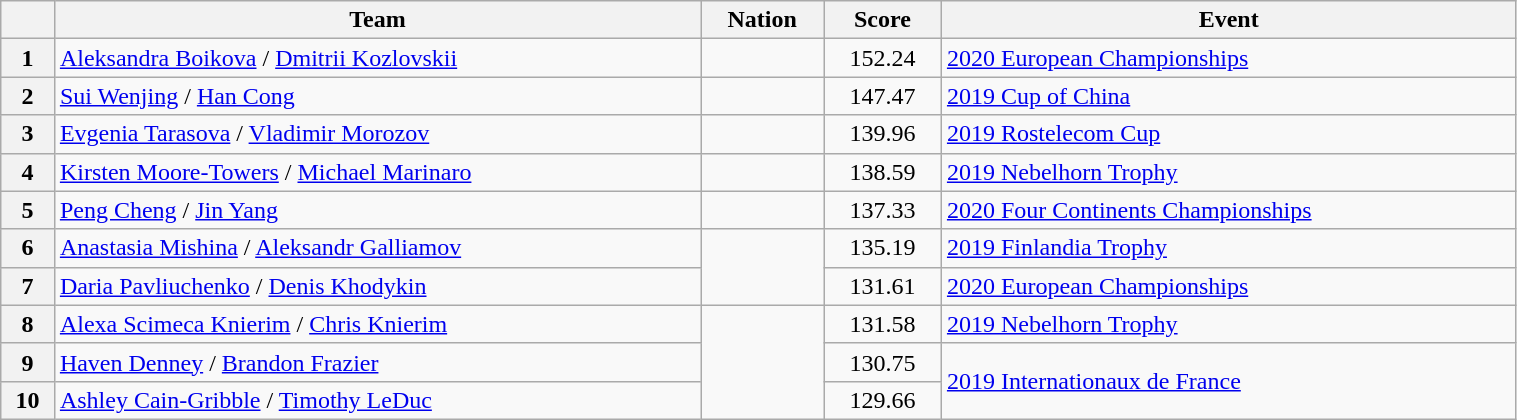<table class="wikitable sortable" style="text-align:left; width:80%">
<tr>
<th scope="col"></th>
<th scope="col">Team</th>
<th scope="col">Nation</th>
<th scope="col">Score</th>
<th scope="col">Event</th>
</tr>
<tr>
<th scope="row">1</th>
<td><a href='#'>Aleksandra Boikova</a> / <a href='#'>Dmitrii Kozlovskii</a></td>
<td></td>
<td style="text-align:center;">152.24</td>
<td><a href='#'>2020 European Championships</a></td>
</tr>
<tr>
<th scope="row">2</th>
<td><a href='#'>Sui Wenjing</a> / <a href='#'>Han Cong</a></td>
<td></td>
<td style="text-align:center;">147.47</td>
<td><a href='#'>2019 Cup of China</a></td>
</tr>
<tr>
<th scope="row">3</th>
<td><a href='#'>Evgenia Tarasova</a> / <a href='#'>Vladimir Morozov</a></td>
<td></td>
<td style="text-align:center;">139.96</td>
<td><a href='#'>2019 Rostelecom Cup</a></td>
</tr>
<tr>
<th scope="row">4</th>
<td><a href='#'>Kirsten Moore-Towers</a> / <a href='#'>Michael Marinaro</a></td>
<td></td>
<td style="text-align:center;">138.59</td>
<td><a href='#'>2019 Nebelhorn Trophy</a></td>
</tr>
<tr>
<th scope="row">5</th>
<td><a href='#'>Peng Cheng</a> / <a href='#'>Jin Yang</a></td>
<td></td>
<td style="text-align:center;">137.33</td>
<td><a href='#'>2020 Four Continents Championships</a></td>
</tr>
<tr>
<th scope="row">6</th>
<td><a href='#'>Anastasia Mishina</a> / <a href='#'>Aleksandr Galliamov</a></td>
<td rowspan="2"></td>
<td style="text-align:center;">135.19</td>
<td><a href='#'>2019 Finlandia Trophy</a></td>
</tr>
<tr>
<th scope="row">7</th>
<td><a href='#'>Daria Pavliuchenko</a> / <a href='#'>Denis Khodykin</a></td>
<td style="text-align:center;">131.61</td>
<td><a href='#'>2020 European Championships</a></td>
</tr>
<tr>
<th scope="row">8</th>
<td><a href='#'>Alexa Scimeca Knierim</a> / <a href='#'>Chris Knierim</a></td>
<td rowspan="3"></td>
<td style="text-align:center;">131.58</td>
<td><a href='#'>2019 Nebelhorn Trophy</a></td>
</tr>
<tr>
<th scope="row">9</th>
<td><a href='#'>Haven Denney</a> / <a href='#'>Brandon Frazier</a></td>
<td style="text-align:center;">130.75</td>
<td rowspan="2"><a href='#'>2019 Internationaux de France</a></td>
</tr>
<tr>
<th scope="row">10</th>
<td><a href='#'>Ashley Cain-Gribble</a> / <a href='#'>Timothy LeDuc</a></td>
<td style="text-align:center;">129.66</td>
</tr>
</table>
